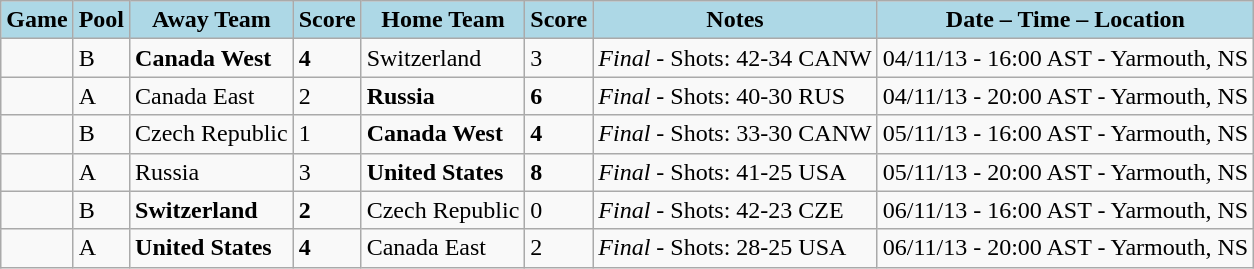<table class="wikitable">
<tr>
<th style="background:lightblue;">Game</th>
<th style="background:lightblue;">Pool</th>
<th style="background:lightblue;">Away Team</th>
<th style="background:lightblue;">Score</th>
<th style="background:lightblue;">Home Team</th>
<th style="background:lightblue;">Score</th>
<th style="background:lightblue;">Notes</th>
<th style="background:lightblue;">Date – Time – Location</th>
</tr>
<tr>
<td></td>
<td>B</td>
<td><strong>Canada West</strong></td>
<td><strong>4</strong></td>
<td>Switzerland</td>
<td>3</td>
<td><em>Final</em> - Shots: 42-34 CANW</td>
<td>04/11/13 - 16:00 AST - Yarmouth, NS</td>
</tr>
<tr>
<td></td>
<td>A</td>
<td>Canada East</td>
<td>2</td>
<td><strong>Russia</strong></td>
<td><strong>6</strong></td>
<td><em>Final</em> - Shots: 40-30 RUS</td>
<td>04/11/13 - 20:00 AST - Yarmouth, NS</td>
</tr>
<tr>
<td></td>
<td>B</td>
<td>Czech Republic</td>
<td>1</td>
<td><strong>Canada West</strong></td>
<td><strong>4</strong></td>
<td><em>Final</em> - Shots: 33-30 CANW</td>
<td>05/11/13 - 16:00 AST - Yarmouth, NS</td>
</tr>
<tr>
<td></td>
<td>A</td>
<td>Russia</td>
<td>3</td>
<td><strong>United States</strong></td>
<td><strong>8</strong></td>
<td><em>Final</em> - Shots: 41-25 USA</td>
<td>05/11/13 - 20:00 AST - Yarmouth, NS</td>
</tr>
<tr>
<td></td>
<td>B</td>
<td><strong>Switzerland</strong></td>
<td><strong>2</strong></td>
<td>Czech Republic</td>
<td>0</td>
<td><em>Final</em> - Shots: 42-23 CZE</td>
<td>06/11/13 - 16:00 AST - Yarmouth, NS</td>
</tr>
<tr>
<td></td>
<td>A</td>
<td><strong>United States</strong></td>
<td><strong>4</strong></td>
<td>Canada East</td>
<td>2</td>
<td><em>Final</em> - Shots: 28-25 USA</td>
<td>06/11/13 - 20:00 AST - Yarmouth, NS</td>
</tr>
</table>
